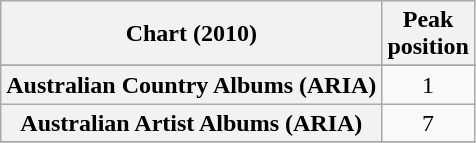<table class="wikitable sortable plainrowheaders" style="text-align:center">
<tr>
<th scope="col">Chart (2010)</th>
<th scope="col">Peak<br> position</th>
</tr>
<tr>
</tr>
<tr>
<th scope="row">Australian Country Albums (ARIA)</th>
<td>1</td>
</tr>
<tr>
<th scope="row">Australian Artist Albums (ARIA)</th>
<td>7</td>
</tr>
<tr>
</tr>
</table>
